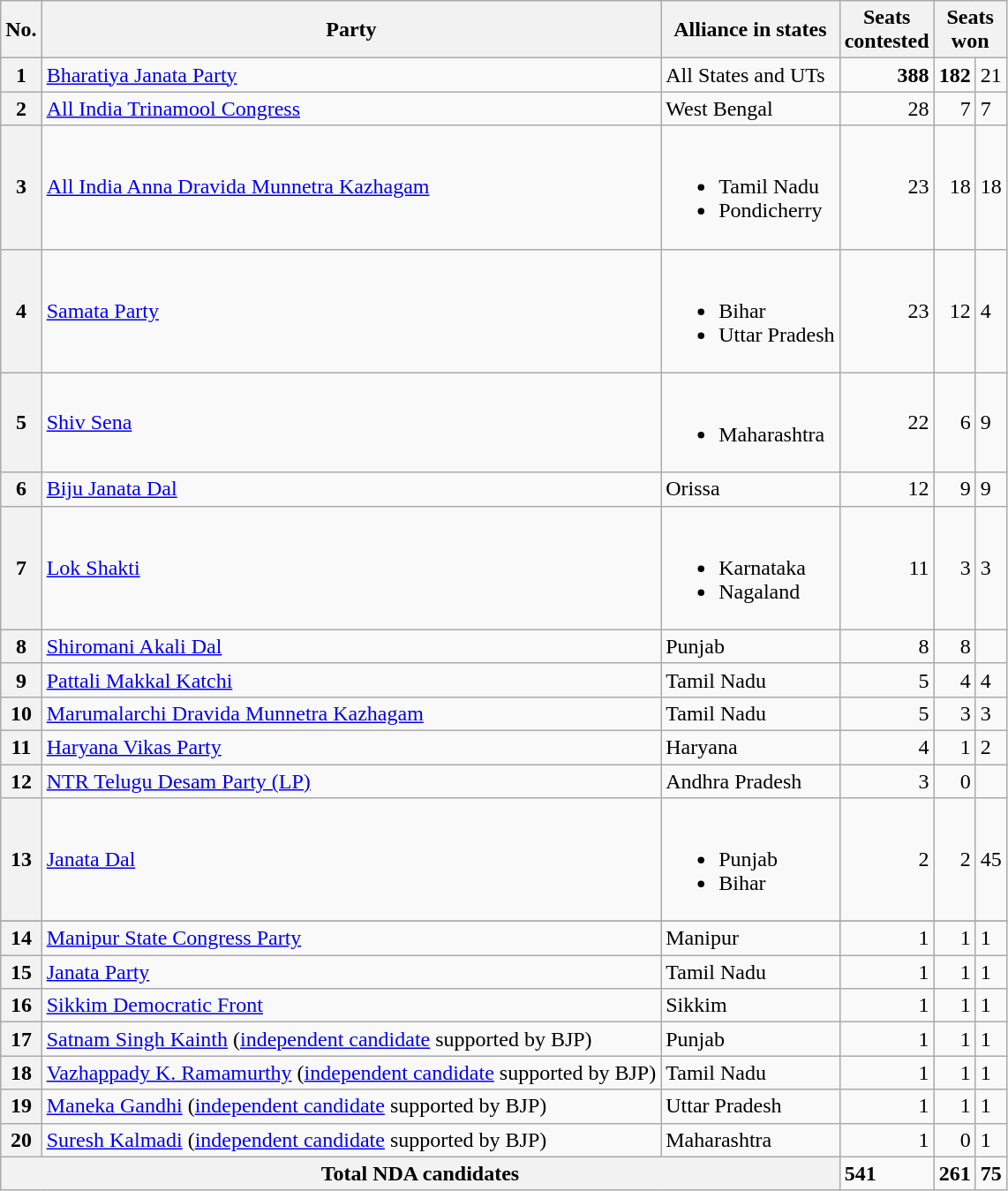<table class="wikitable sortable" style="border:1px solid black; border:0">
<tr>
<th>No.</th>
<th>Party</th>
<th>Alliance in states</th>
<th>Seats <br>contested</th>
<th colspan="2">Seats <br>won</th>
</tr>
<tr>
<th align="center">1</th>
<td><a href='#'>Bharatiya Janata Party</a></td>
<td>All States and UTs</td>
<td align=right><strong>388</strong></td>
<td align=right><strong>182</strong></td>
<td> 21</td>
</tr>
<tr>
<th align="center">2</th>
<td><a href='#'>All India Trinamool Congress</a></td>
<td>West Bengal</td>
<td align=right>28</td>
<td align=right>7</td>
<td> 7</td>
</tr>
<tr>
<th align="center">3</th>
<td><a href='#'>All India Anna Dravida Munnetra Kazhagam</a></td>
<td><br><ul><li>Tamil Nadu</li><li>Pondicherry</li></ul></td>
<td align=right>23</td>
<td align=right>18</td>
<td> 18</td>
</tr>
<tr>
<th align="center">4</th>
<td><a href='#'>Samata Party</a></td>
<td><br><ul><li>Bihar</li><li>Uttar Pradesh</li></ul></td>
<td align=right>23</td>
<td align=right>12</td>
<td> 4</td>
</tr>
<tr>
<th align="center">5</th>
<td><a href='#'>Shiv Sena</a></td>
<td><br><ul><li>Maharashtra</li></ul></td>
<td align=right>22</td>
<td align=right>6</td>
<td> 9</td>
</tr>
<tr>
<th align="center">6</th>
<td><a href='#'>Biju Janata Dal</a></td>
<td>Orissa</td>
<td align=right>12</td>
<td align=right>9</td>
<td> 9</td>
</tr>
<tr>
<th align="center">7</th>
<td><a href='#'>Lok Shakti</a></td>
<td><br><ul><li>Karnataka</li><li>Nagaland</li></ul></td>
<td align=right>11</td>
<td align=right>3</td>
<td> 3</td>
</tr>
<tr>
<th align="center">8</th>
<td><a href='#'>Shiromani Akali Dal</a></td>
<td>Punjab</td>
<td align=right>8</td>
<td align=right>8</td>
<td></td>
</tr>
<tr>
<th align="center">9</th>
<td><a href='#'>Pattali Makkal Katchi</a></td>
<td>Tamil Nadu</td>
<td align=right>5</td>
<td align=right>4</td>
<td> 4</td>
</tr>
<tr>
<th align="center">10</th>
<td><a href='#'>Marumalarchi Dravida Munnetra Kazhagam</a></td>
<td>Tamil Nadu</td>
<td align=right>5</td>
<td align=right>3</td>
<td> 3</td>
</tr>
<tr>
<th align="center">11</th>
<td><a href='#'>Haryana Vikas Party</a></td>
<td>Haryana</td>
<td align=right>4</td>
<td align=right>1</td>
<td> 2</td>
</tr>
<tr>
<th align="center">12</th>
<td><a href='#'>NTR Telugu Desam Party (LP)</a></td>
<td>Andhra Pradesh</td>
<td align=right>3</td>
<td align=right>0</td>
<td></td>
</tr>
<tr>
<th align="center">13</th>
<td><a href='#'>Janata Dal</a></td>
<td><br><ul><li>Punjab</li><li>Bihar</li></ul></td>
<td align=right>2</td>
<td align=right>2</td>
<td> 45</td>
</tr>
<tr>
</tr>
<tr>
<th align="center">14</th>
<td><a href='#'>Manipur State Congress Party</a></td>
<td>Manipur</td>
<td align=right>1</td>
<td align=right>1</td>
<td> 1</td>
</tr>
<tr>
<th align="center">15</th>
<td><a href='#'>Janata Party</a></td>
<td>Tamil Nadu</td>
<td align=right>1</td>
<td align=right>1</td>
<td> 1</td>
</tr>
<tr>
<th align="center">16</th>
<td><a href='#'>Sikkim Democratic Front</a></td>
<td>Sikkim</td>
<td align=right>1</td>
<td align=right>1</td>
<td> 1</td>
</tr>
<tr>
<th align="center">17</th>
<td><a href='#'>Satnam Singh Kainth</a> (<a href='#'>independent candidate</a> supported by BJP)</td>
<td>Punjab</td>
<td align=right>1</td>
<td align=right>1</td>
<td> 1</td>
</tr>
<tr>
<th align="center">18</th>
<td><a href='#'>Vazhappady K. Ramamurthy</a> (<a href='#'>independent candidate</a> supported by BJP)</td>
<td>Tamil Nadu</td>
<td align=right>1</td>
<td align=right>1</td>
<td> 1</td>
</tr>
<tr>
<th align="center">19</th>
<td><a href='#'>Maneka Gandhi</a> (<a href='#'>independent candidate</a> supported by BJP)</td>
<td>Uttar Pradesh</td>
<td align=right>1</td>
<td align=right>1</td>
<td> 1</td>
</tr>
<tr>
<th align="center">20</th>
<td><a href='#'>Suresh Kalmadi</a> (<a href='#'>independent candidate</a> supported by BJP)</td>
<td>Maharashtra</td>
<td align=right>1</td>
<td align=right>0</td>
<td> 1</td>
</tr>
<tr>
<th colspan="3">Total NDA candidates</th>
<td><strong>541</strong></td>
<td><strong>261</strong></td>
<td><strong> 75</strong></td>
</tr>
</table>
